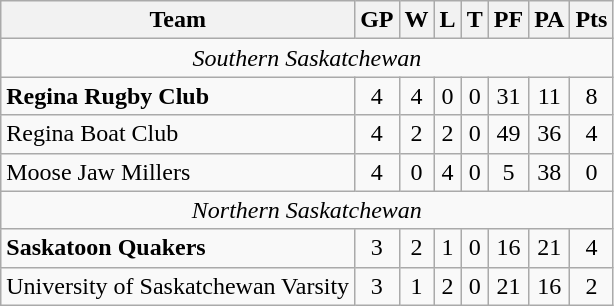<table class="wikitable">
<tr>
<th>Team</th>
<th>GP</th>
<th>W</th>
<th>L</th>
<th>T</th>
<th>PF</th>
<th>PA</th>
<th>Pts</th>
</tr>
<tr>
<td align="center" colspan="8"><em>Southern Saskatchewan</em></td>
</tr>
<tr align="center">
<td align="left"><strong>Regina Rugby Club</strong></td>
<td>4</td>
<td>4</td>
<td>0</td>
<td>0</td>
<td>31</td>
<td>11</td>
<td>8</td>
</tr>
<tr align="center">
<td align="left">Regina Boat Club</td>
<td>4</td>
<td>2</td>
<td>2</td>
<td>0</td>
<td>49</td>
<td>36</td>
<td>4</td>
</tr>
<tr align="center">
<td align="left">Moose Jaw Millers</td>
<td>4</td>
<td>0</td>
<td>4</td>
<td>0</td>
<td>5</td>
<td>38</td>
<td>0</td>
</tr>
<tr>
<td align="center" colspan="8"><em>Northern Saskatchewan</em></td>
</tr>
<tr align="center">
<td align="left"><strong>Saskatoon Quakers</strong></td>
<td>3</td>
<td>2</td>
<td>1</td>
<td>0</td>
<td>16</td>
<td>21</td>
<td>4</td>
</tr>
<tr align="center">
<td align="left">University of Saskatchewan Varsity</td>
<td>3</td>
<td>1</td>
<td>2</td>
<td>0</td>
<td>21</td>
<td>16</td>
<td>2</td>
</tr>
</table>
